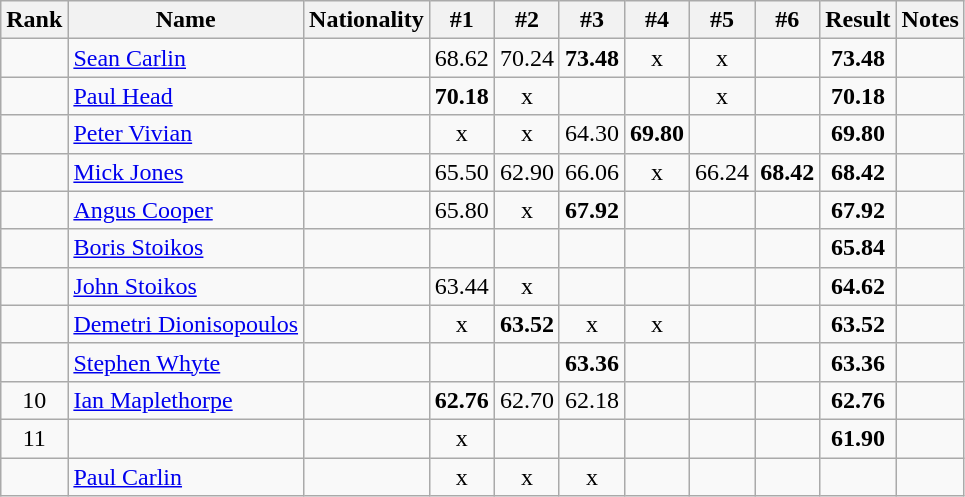<table class="wikitable sortable" style=" text-align:center">
<tr>
<th>Rank</th>
<th>Name</th>
<th>Nationality</th>
<th>#1</th>
<th>#2</th>
<th>#3</th>
<th>#4</th>
<th>#5</th>
<th>#6</th>
<th>Result</th>
<th>Notes</th>
</tr>
<tr>
<td></td>
<td align=left><a href='#'>Sean Carlin</a></td>
<td align=left></td>
<td>68.62</td>
<td>70.24</td>
<td><strong>73.48</strong></td>
<td>x</td>
<td>x</td>
<td></td>
<td><strong>73.48</strong></td>
<td></td>
</tr>
<tr>
<td></td>
<td align=left><a href='#'>Paul Head</a></td>
<td align=left></td>
<td><strong>70.18</strong></td>
<td>x</td>
<td></td>
<td></td>
<td>x</td>
<td></td>
<td><strong>70.18</strong></td>
<td></td>
</tr>
<tr>
<td></td>
<td align=left><a href='#'>Peter Vivian</a></td>
<td align=left></td>
<td>x</td>
<td>x</td>
<td>64.30</td>
<td><strong>69.80</strong></td>
<td></td>
<td></td>
<td><strong>69.80</strong></td>
<td></td>
</tr>
<tr>
<td></td>
<td align=left><a href='#'>Mick Jones</a></td>
<td align=left></td>
<td>65.50</td>
<td>62.90</td>
<td>66.06</td>
<td>x</td>
<td>66.24</td>
<td><strong>68.42</strong></td>
<td><strong>68.42</strong></td>
<td></td>
</tr>
<tr>
<td></td>
<td align=left><a href='#'>Angus Cooper</a></td>
<td align=left></td>
<td>65.80</td>
<td>x</td>
<td><strong>67.92</strong></td>
<td></td>
<td></td>
<td></td>
<td><strong>67.92</strong></td>
<td></td>
</tr>
<tr>
<td></td>
<td align=left><a href='#'>Boris Stoikos</a></td>
<td align=left></td>
<td></td>
<td></td>
<td></td>
<td></td>
<td></td>
<td></td>
<td><strong>65.84</strong></td>
<td></td>
</tr>
<tr>
<td></td>
<td align=left><a href='#'>John Stoikos</a></td>
<td align=left></td>
<td>63.44</td>
<td>x</td>
<td></td>
<td></td>
<td></td>
<td></td>
<td><strong>64.62</strong></td>
<td></td>
</tr>
<tr>
<td></td>
<td align=left><a href='#'>Demetri Dionisopoulos</a></td>
<td align=left></td>
<td>x</td>
<td><strong>63.52</strong></td>
<td>x</td>
<td>x</td>
<td></td>
<td></td>
<td><strong>63.52</strong></td>
<td></td>
</tr>
<tr>
<td></td>
<td align=left><a href='#'>Stephen Whyte</a></td>
<td align=left></td>
<td></td>
<td></td>
<td><strong>63.36</strong></td>
<td></td>
<td></td>
<td></td>
<td><strong>63.36</strong></td>
<td></td>
</tr>
<tr>
<td>10</td>
<td align=left><a href='#'>Ian Maplethorpe</a></td>
<td align=left></td>
<td><strong>62.76</strong></td>
<td>62.70</td>
<td>62.18</td>
<td></td>
<td></td>
<td></td>
<td><strong>62.76</strong></td>
<td></td>
</tr>
<tr>
<td>11</td>
<td align=left></td>
<td align="left"></td>
<td>x</td>
<td></td>
<td></td>
<td></td>
<td></td>
<td></td>
<td><strong>61.90</strong></td>
<td></td>
</tr>
<tr>
<td></td>
<td align=left><a href='#'>Paul Carlin</a></td>
<td align=left></td>
<td>x</td>
<td>x</td>
<td>x</td>
<td></td>
<td></td>
<td></td>
<td><strong></strong></td>
<td></td>
</tr>
</table>
